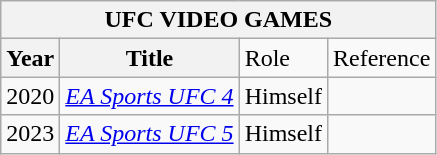<table class="wikitable sortable">
<tr>
<th colspan="4">UFC VIDEO GAMES</th>
</tr>
<tr>
<th>Year</th>
<th>Title</th>
<td>Role</td>
<td>Reference</td>
</tr>
<tr>
<td>2020</td>
<td><em><a href='#'>EA Sports UFC 4</a></em></td>
<td>Himself</td>
<td></td>
</tr>
<tr>
<td>2023</td>
<td><em><a href='#'>EA Sports UFC 5</a></em></td>
<td>Himself</td>
<td></td>
</tr>
</table>
